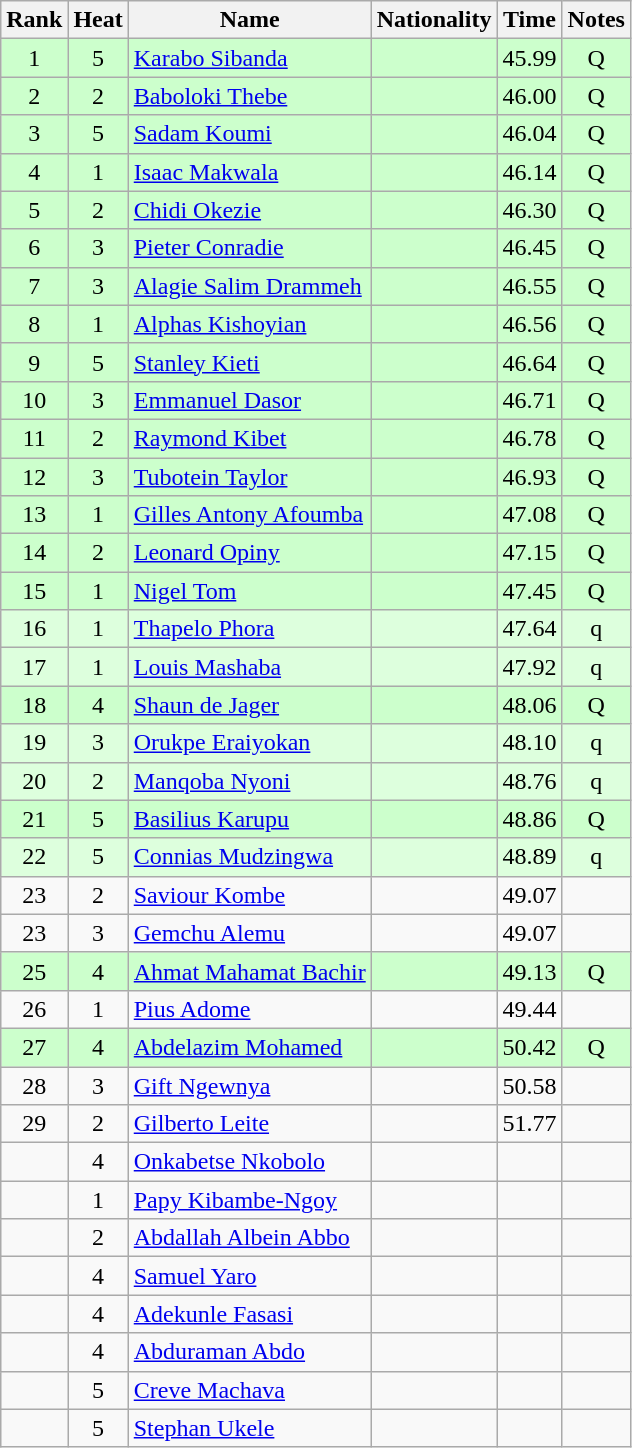<table class="wikitable sortable" style="text-align:center">
<tr>
<th>Rank</th>
<th>Heat</th>
<th>Name</th>
<th>Nationality</th>
<th>Time</th>
<th>Notes</th>
</tr>
<tr bgcolor=ccffcc>
<td>1</td>
<td>5</td>
<td align=left><a href='#'>Karabo Sibanda</a></td>
<td align=left></td>
<td>45.99</td>
<td>Q</td>
</tr>
<tr bgcolor=ccffcc>
<td>2</td>
<td>2</td>
<td align=left><a href='#'>Baboloki Thebe</a></td>
<td align=left></td>
<td>46.00</td>
<td>Q</td>
</tr>
<tr bgcolor=ccffcc>
<td>3</td>
<td>5</td>
<td align=left><a href='#'>Sadam Koumi</a></td>
<td align=left></td>
<td>46.04</td>
<td>Q</td>
</tr>
<tr bgcolor=ccffcc>
<td>4</td>
<td>1</td>
<td align=left><a href='#'>Isaac Makwala</a></td>
<td align=left></td>
<td>46.14</td>
<td>Q</td>
</tr>
<tr bgcolor=ccffcc>
<td>5</td>
<td>2</td>
<td align=left><a href='#'>Chidi Okezie</a></td>
<td align=left></td>
<td>46.30</td>
<td>Q</td>
</tr>
<tr bgcolor=ccffcc>
<td>6</td>
<td>3</td>
<td align=left><a href='#'>Pieter Conradie</a></td>
<td align=left></td>
<td>46.45</td>
<td>Q</td>
</tr>
<tr bgcolor=ccffcc>
<td>7</td>
<td>3</td>
<td align=left><a href='#'>Alagie Salim Drammeh</a></td>
<td align=left></td>
<td>46.55</td>
<td>Q</td>
</tr>
<tr bgcolor=ccffcc>
<td>8</td>
<td>1</td>
<td align=left><a href='#'>Alphas Kishoyian</a></td>
<td align=left></td>
<td>46.56</td>
<td>Q</td>
</tr>
<tr bgcolor=ccffcc>
<td>9</td>
<td>5</td>
<td align=left><a href='#'>Stanley Kieti</a></td>
<td align=left></td>
<td>46.64</td>
<td>Q</td>
</tr>
<tr bgcolor=ccffcc>
<td>10</td>
<td>3</td>
<td align=left><a href='#'>Emmanuel Dasor</a></td>
<td align=left></td>
<td>46.71</td>
<td>Q</td>
</tr>
<tr bgcolor=ccffcc>
<td>11</td>
<td>2</td>
<td align=left><a href='#'>Raymond Kibet</a></td>
<td align=left></td>
<td>46.78</td>
<td>Q</td>
</tr>
<tr bgcolor=ccffcc>
<td>12</td>
<td>3</td>
<td align=left><a href='#'>Tubotein Taylor</a></td>
<td align=left></td>
<td>46.93</td>
<td>Q</td>
</tr>
<tr bgcolor=ccffcc>
<td>13</td>
<td>1</td>
<td align=left><a href='#'>Gilles Antony Afoumba</a></td>
<td align=left></td>
<td>47.08</td>
<td>Q</td>
</tr>
<tr bgcolor=ccffcc>
<td>14</td>
<td>2</td>
<td align=left><a href='#'>Leonard Opiny</a></td>
<td align=left></td>
<td>47.15</td>
<td>Q</td>
</tr>
<tr bgcolor=ccffcc>
<td>15</td>
<td>1</td>
<td align=left><a href='#'>Nigel Tom</a></td>
<td align=left></td>
<td>47.45</td>
<td>Q</td>
</tr>
<tr bgcolor=ddffdd>
<td>16</td>
<td>1</td>
<td align=left><a href='#'>Thapelo Phora</a></td>
<td align=left></td>
<td>47.64</td>
<td>q</td>
</tr>
<tr bgcolor=ddffdd>
<td>17</td>
<td>1</td>
<td align=left><a href='#'>Louis Mashaba</a></td>
<td align=left></td>
<td>47.92</td>
<td>q</td>
</tr>
<tr bgcolor=ccffcc>
<td>18</td>
<td>4</td>
<td align=left><a href='#'>Shaun de Jager</a></td>
<td align=left></td>
<td>48.06</td>
<td>Q</td>
</tr>
<tr bgcolor=ddffdd>
<td>19</td>
<td>3</td>
<td align=left><a href='#'>Orukpe Eraiyokan</a></td>
<td align=left></td>
<td>48.10</td>
<td>q</td>
</tr>
<tr bgcolor=ddffdd>
<td>20</td>
<td>2</td>
<td align=left><a href='#'>Manqoba Nyoni</a></td>
<td align=left></td>
<td>48.76</td>
<td>q</td>
</tr>
<tr bgcolor=ccffcc>
<td>21</td>
<td>5</td>
<td align=left><a href='#'>Basilius Karupu</a></td>
<td align=left></td>
<td>48.86</td>
<td>Q</td>
</tr>
<tr bgcolor=ddffdd>
<td>22</td>
<td>5</td>
<td align=left><a href='#'>Connias Mudzingwa</a></td>
<td align=left></td>
<td>48.89</td>
<td>q</td>
</tr>
<tr>
<td>23</td>
<td>2</td>
<td align=left><a href='#'>Saviour Kombe</a></td>
<td align=left></td>
<td>49.07</td>
<td></td>
</tr>
<tr>
<td>23</td>
<td>3</td>
<td align=left><a href='#'>Gemchu Alemu</a></td>
<td align=left></td>
<td>49.07</td>
<td></td>
</tr>
<tr bgcolor=ccffcc>
<td>25</td>
<td>4</td>
<td align=left><a href='#'>Ahmat Mahamat Bachir</a></td>
<td align=left></td>
<td>49.13</td>
<td>Q</td>
</tr>
<tr>
<td>26</td>
<td>1</td>
<td align=left><a href='#'>Pius Adome</a></td>
<td align=left></td>
<td>49.44</td>
<td></td>
</tr>
<tr bgcolor=ccffcc>
<td>27</td>
<td>4</td>
<td align=left><a href='#'>Abdelazim Mohamed</a></td>
<td align=left></td>
<td>50.42</td>
<td>Q</td>
</tr>
<tr>
<td>28</td>
<td>3</td>
<td align=left><a href='#'>Gift Ngewnya</a></td>
<td align=left></td>
<td>50.58</td>
<td></td>
</tr>
<tr>
<td>29</td>
<td>2</td>
<td align=left><a href='#'>Gilberto Leite</a></td>
<td align=left></td>
<td>51.77</td>
<td></td>
</tr>
<tr>
<td></td>
<td>4</td>
<td align=left><a href='#'>Onkabetse Nkobolo</a></td>
<td align=left></td>
<td></td>
<td></td>
</tr>
<tr>
<td></td>
<td>1</td>
<td align=left><a href='#'>Papy Kibambe-Ngoy</a></td>
<td align=left></td>
<td></td>
<td></td>
</tr>
<tr>
<td></td>
<td>2</td>
<td align=left><a href='#'>Abdallah Albein Abbo</a></td>
<td align=left></td>
<td></td>
<td></td>
</tr>
<tr>
<td></td>
<td>4</td>
<td align=left><a href='#'>Samuel Yaro</a></td>
<td align=left></td>
<td></td>
<td></td>
</tr>
<tr>
<td></td>
<td>4</td>
<td align=left><a href='#'>Adekunle Fasasi</a></td>
<td align=left></td>
<td></td>
<td></td>
</tr>
<tr>
<td></td>
<td>4</td>
<td align=left><a href='#'>Abduraman Abdo</a></td>
<td align=left></td>
<td></td>
<td></td>
</tr>
<tr>
<td></td>
<td>5</td>
<td align=left><a href='#'>Creve Machava</a></td>
<td align=left></td>
<td></td>
<td></td>
</tr>
<tr>
<td></td>
<td>5</td>
<td align=left><a href='#'>Stephan Ukele</a></td>
<td align=left></td>
<td></td>
<td></td>
</tr>
</table>
